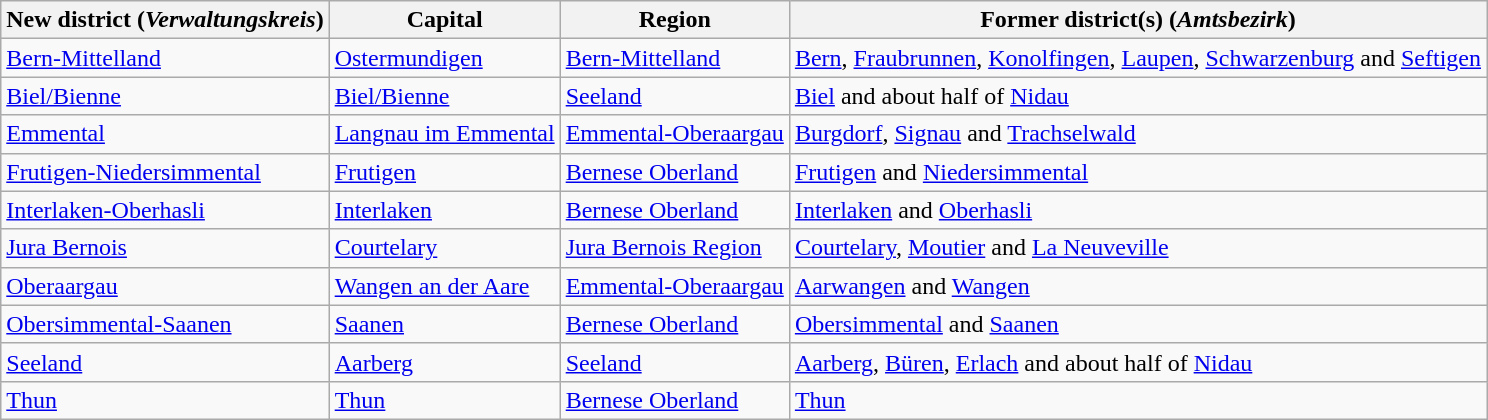<table class="wikitable sortable">
<tr>
<th>New district (<em>Verwaltungskreis</em>)</th>
<th>Capital</th>
<th>Region</th>
<th>Former district(s) (<em>Amtsbezirk</em>)</th>
</tr>
<tr>
<td><a href='#'>Bern-Mittelland</a></td>
<td><a href='#'>Ostermundigen</a></td>
<td><a href='#'>Bern-Mittelland</a></td>
<td><a href='#'>Bern</a>, <a href='#'>Fraubrunnen</a>, <a href='#'>Konolfingen</a>, <a href='#'>Laupen</a>, <a href='#'>Schwarzenburg</a> and <a href='#'>Seftigen</a></td>
</tr>
<tr>
<td><a href='#'>Biel/Bienne</a></td>
<td><a href='#'>Biel/Bienne</a></td>
<td><a href='#'>Seeland</a></td>
<td><a href='#'>Biel</a> and about half of <a href='#'>Nidau</a></td>
</tr>
<tr>
<td><a href='#'>Emmental</a></td>
<td><a href='#'>Langnau im Emmental</a></td>
<td><a href='#'>Emmental-Oberaargau</a></td>
<td><a href='#'>Burgdorf</a>, <a href='#'>Signau</a> and <a href='#'>Trachselwald</a></td>
</tr>
<tr>
<td><a href='#'>Frutigen-Niedersimmental</a></td>
<td><a href='#'>Frutigen</a></td>
<td><a href='#'>Bernese Oberland</a></td>
<td><a href='#'>Frutigen</a> and <a href='#'>Niedersimmental</a></td>
</tr>
<tr>
<td><a href='#'>Interlaken-Oberhasli</a></td>
<td><a href='#'>Interlaken</a></td>
<td><a href='#'>Bernese Oberland</a></td>
<td><a href='#'>Interlaken</a> and <a href='#'>Oberhasli</a></td>
</tr>
<tr>
<td><a href='#'>Jura Bernois</a></td>
<td><a href='#'>Courtelary</a></td>
<td><a href='#'>Jura Bernois Region</a></td>
<td><a href='#'>Courtelary</a>, <a href='#'>Moutier</a> and <a href='#'>La Neuveville</a></td>
</tr>
<tr>
<td><a href='#'>Oberaargau</a></td>
<td><a href='#'>Wangen an der Aare</a></td>
<td><a href='#'>Emmental-Oberaargau</a></td>
<td><a href='#'>Aarwangen</a> and <a href='#'>Wangen</a></td>
</tr>
<tr>
<td><a href='#'>Obersimmental-Saanen</a></td>
<td><a href='#'>Saanen</a></td>
<td><a href='#'>Bernese Oberland</a></td>
<td><a href='#'>Obersimmental</a> and <a href='#'>Saanen</a></td>
</tr>
<tr>
<td><a href='#'>Seeland</a></td>
<td><a href='#'>Aarberg</a></td>
<td><a href='#'>Seeland</a></td>
<td><a href='#'>Aarberg</a>, <a href='#'>Büren</a>, <a href='#'>Erlach</a> and about half of <a href='#'>Nidau</a></td>
</tr>
<tr>
<td><a href='#'>Thun</a></td>
<td><a href='#'>Thun</a></td>
<td><a href='#'>Bernese Oberland</a></td>
<td><a href='#'>Thun</a></td>
</tr>
</table>
